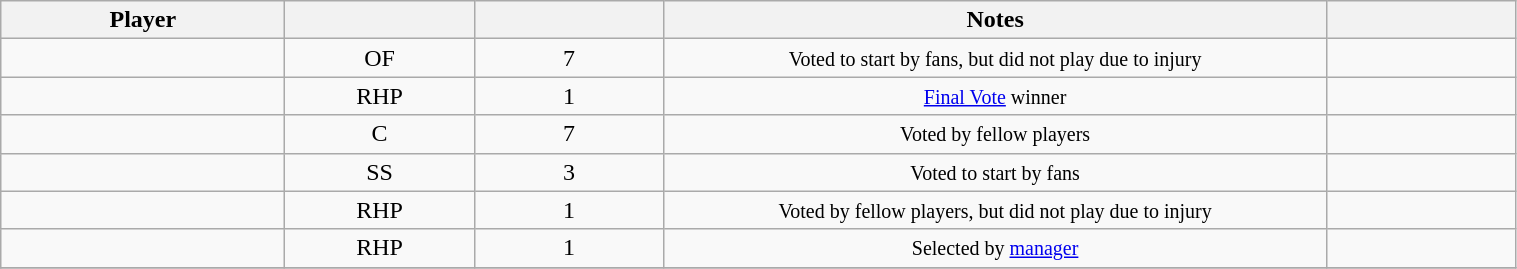<table class="wikitable" style="width:80%; text-align:center;">
<tr>
<th style="width:15%;">Player</th>
<th style="width:10%;"></th>
<th style="width:10%;"></th>
<th style="width:35%;">Notes</th>
<th style="width:10%;"></th>
</tr>
<tr>
<td></td>
<td>OF</td>
<td>7</td>
<td><small>Voted to start by fans, but did not play due to injury</small></td>
<td></td>
</tr>
<tr>
<td></td>
<td>RHP</td>
<td>1</td>
<td><small><a href='#'>Final Vote</a> winner</small></td>
<td></td>
</tr>
<tr>
<td></td>
<td>C</td>
<td>7</td>
<td><small>Voted by fellow players</small></td>
<td></td>
</tr>
<tr>
<td></td>
<td>SS</td>
<td>3</td>
<td><small>Voted to start by fans</small></td>
<td></td>
</tr>
<tr>
<td></td>
<td>RHP</td>
<td>1</td>
<td><small>Voted by fellow players, but did not play due to injury</small></td>
<td></td>
</tr>
<tr>
<td></td>
<td>RHP</td>
<td>1</td>
<td><small>Selected by <a href='#'>manager</a></small></td>
<td></td>
</tr>
<tr>
</tr>
</table>
